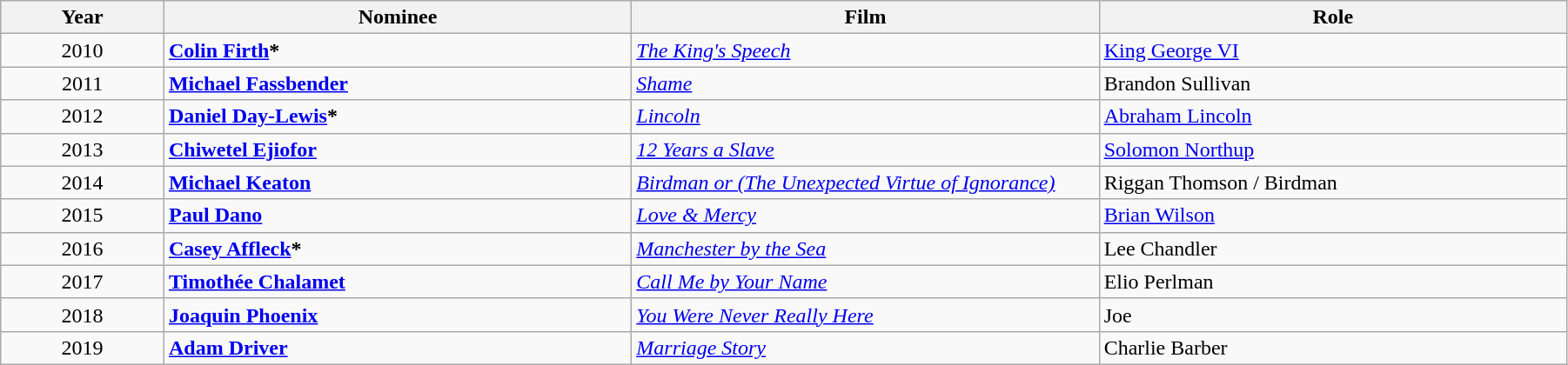<table class="wikitable" width="95%" cellpadding="5">
<tr>
<th width="100"><strong>Year</strong></th>
<th width="300"><strong>Nominee</strong></th>
<th width="300"><strong>Film</strong></th>
<th width="300"><strong>Role</strong></th>
</tr>
<tr>
<td style="text-align:center;">2010</td>
<td><strong><a href='#'>Colin Firth</a>*</strong></td>
<td><em><a href='#'>The King's Speech</a></em></td>
<td><a href='#'>King George VI</a></td>
</tr>
<tr>
<td style="text-align:center;">2011</td>
<td><strong><a href='#'>Michael Fassbender</a></strong></td>
<td><em><a href='#'>Shame</a></em></td>
<td>Brandon Sullivan</td>
</tr>
<tr>
<td style="text-align:center;">2012</td>
<td><strong><a href='#'>Daniel Day-Lewis</a>*</strong></td>
<td><em><a href='#'>Lincoln</a></em></td>
<td><a href='#'>Abraham Lincoln</a></td>
</tr>
<tr>
<td style="text-align:center;">2013</td>
<td><strong><a href='#'>Chiwetel Ejiofor</a></strong></td>
<td><em><a href='#'>12 Years a Slave</a></em></td>
<td><a href='#'>Solomon Northup</a></td>
</tr>
<tr>
<td style="text-align:center;">2014</td>
<td><strong><a href='#'>Michael Keaton</a></strong></td>
<td><em><a href='#'>Birdman or (The Unexpected Virtue of Ignorance)</a></em></td>
<td>Riggan Thomson / Birdman</td>
</tr>
<tr>
<td style="text-align:center;">2015</td>
<td><strong><a href='#'>Paul Dano</a></strong></td>
<td><em><a href='#'>Love & Mercy</a></em></td>
<td><a href='#'>Brian Wilson</a></td>
</tr>
<tr>
<td style="text-align:center;">2016</td>
<td><strong><a href='#'>Casey Affleck</a>*</strong></td>
<td><em><a href='#'>Manchester by the Sea</a></em></td>
<td>Lee Chandler</td>
</tr>
<tr>
<td style="text-align:center;">2017</td>
<td><strong><a href='#'>Timothée Chalamet</a></strong></td>
<td><em><a href='#'>Call Me by Your Name</a></em></td>
<td>Elio Perlman</td>
</tr>
<tr>
<td style="text-align:center;">2018</td>
<td><strong><a href='#'>Joaquin Phoenix</a></strong></td>
<td><em><a href='#'>You Were Never Really Here</a></em></td>
<td>Joe</td>
</tr>
<tr>
<td style="text-align:center;">2019</td>
<td><strong><a href='#'>Adam Driver</a></strong></td>
<td><em><a href='#'>Marriage Story</a></em></td>
<td>Charlie Barber</td>
</tr>
</table>
